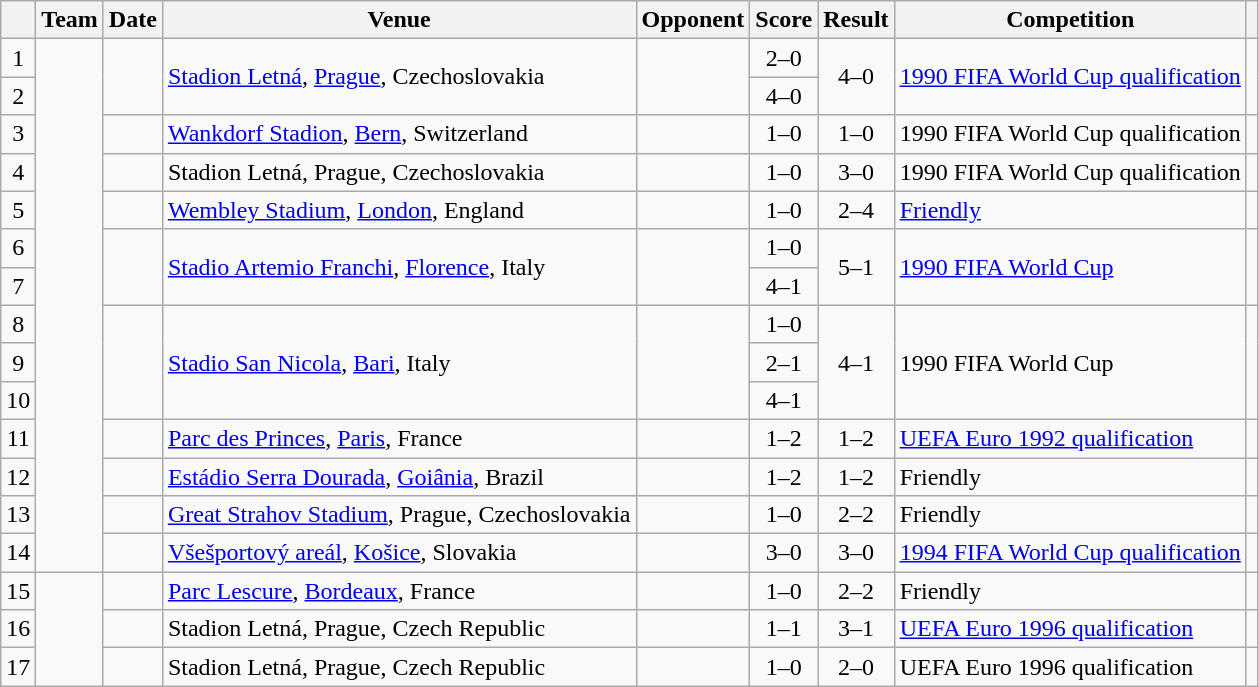<table class="wikitable plainrowheaders sortable">
<tr>
<th scope=col></th>
<th scope=col>Team</th>
<th scope=col>Date</th>
<th scope=col>Venue</th>
<th scope=col>Opponent</th>
<th scope=col>Score</th>
<th scope=col>Result</th>
<th scope=col>Competition</th>
<th scope=col class=unsortable></th>
</tr>
<tr>
<td style="text-align:center">1</td>
<td rowspan="14"></td>
<td rowspan="2"></td>
<td rowspan="2"><a href='#'>Stadion Letná</a>, <a href='#'>Prague</a>, Czechoslovakia</td>
<td rowspan="2"></td>
<td style="text-align:center">2–0</td>
<td rowspan="2" style="text-align:center">4–0</td>
<td rowspan="2"><a href='#'>1990 FIFA World Cup qualification</a></td>
<td rowspan="2"></td>
</tr>
<tr>
<td style="text-align:center">2</td>
<td style="text-align:center">4–0</td>
</tr>
<tr>
<td style="text-align:center">3</td>
<td></td>
<td><a href='#'>Wankdorf Stadion</a>, <a href='#'>Bern</a>, Switzerland</td>
<td></td>
<td style="text-align:center">1–0</td>
<td style="text-align:center">1–0</td>
<td>1990 FIFA World Cup qualification</td>
<td></td>
</tr>
<tr>
<td style="text-align:center">4</td>
<td></td>
<td>Stadion Letná, Prague, Czechoslovakia</td>
<td></td>
<td style="text-align:center">1–0</td>
<td style="text-align:center">3–0</td>
<td>1990 FIFA World Cup qualification</td>
<td></td>
</tr>
<tr>
<td style="text-align:center">5</td>
<td></td>
<td><a href='#'>Wembley Stadium</a>, <a href='#'>London</a>, England</td>
<td></td>
<td style="text-align:center">1–0</td>
<td style="text-align:center">2–4</td>
<td><a href='#'>Friendly</a></td>
<td></td>
</tr>
<tr>
<td style="text-align:center">6</td>
<td rowspan="2"></td>
<td rowspan="2"><a href='#'>Stadio Artemio Franchi</a>, <a href='#'>Florence</a>, Italy</td>
<td rowspan="2"></td>
<td style="text-align:center">1–0</td>
<td rowspan="2" style="text-align:center">5–1</td>
<td rowspan="2"><a href='#'>1990 FIFA World Cup</a></td>
<td rowspan="2"></td>
</tr>
<tr>
<td style="text-align:center">7</td>
<td style="text-align:center">4–1</td>
</tr>
<tr>
<td style="text-align:center">8</td>
<td rowspan="3"></td>
<td rowspan="3"><a href='#'>Stadio San Nicola</a>, <a href='#'>Bari</a>, Italy</td>
<td rowspan="3"></td>
<td style="text-align:center">1–0</td>
<td rowspan="3" style="text-align:center">4–1</td>
<td rowspan="3">1990 FIFA World Cup</td>
<td rowspan="3"></td>
</tr>
<tr>
<td style="text-align:center">9</td>
<td style="text-align:center">2–1</td>
</tr>
<tr>
<td style="text-align:center">10</td>
<td style="text-align:center">4–1</td>
</tr>
<tr>
<td style="text-align:center">11</td>
<td></td>
<td><a href='#'>Parc des Princes</a>, <a href='#'>Paris</a>, France</td>
<td></td>
<td style="text-align:center">1–2</td>
<td style="text-align:center">1–2</td>
<td><a href='#'>UEFA Euro 1992 qualification</a></td>
<td></td>
</tr>
<tr>
<td style="text-align:center">12</td>
<td></td>
<td><a href='#'>Estádio Serra Dourada</a>, <a href='#'>Goiânia</a>, Brazil</td>
<td></td>
<td style="text-align:center">1–2</td>
<td style="text-align:center">1–2</td>
<td>Friendly</td>
<td></td>
</tr>
<tr>
<td style="text-align:center">13</td>
<td></td>
<td><a href='#'>Great Strahov Stadium</a>, Prague, Czechoslovakia</td>
<td></td>
<td style="text-align:center">1–0</td>
<td style="text-align:center">2–2</td>
<td>Friendly</td>
<td></td>
</tr>
<tr>
<td style="text-align:center">14</td>
<td></td>
<td><a href='#'>Všešportový areál</a>, <a href='#'>Košice</a>, Slovakia</td>
<td></td>
<td style="text-align:center">3–0</td>
<td style="text-align:center">3–0</td>
<td><a href='#'>1994 FIFA World Cup qualification</a></td>
<td></td>
</tr>
<tr>
<td style="text-align:center">15</td>
<td rowspan="3"></td>
<td></td>
<td><a href='#'>Parc Lescure</a>, <a href='#'>Bordeaux</a>, France</td>
<td></td>
<td style="text-align:center">1–0</td>
<td style="text-align:center">2–2</td>
<td>Friendly</td>
<td></td>
</tr>
<tr>
<td style="text-align:center">16</td>
<td></td>
<td>Stadion Letná, Prague, Czech Republic</td>
<td></td>
<td style="text-align:center">1–1</td>
<td style="text-align:center">3–1</td>
<td><a href='#'>UEFA Euro 1996 qualification</a></td>
<td></td>
</tr>
<tr>
<td style="text-align:center">17</td>
<td></td>
<td>Stadion Letná, Prague, Czech Republic</td>
<td></td>
<td style="text-align:center">1–0</td>
<td style="text-align:center">2–0</td>
<td>UEFA Euro 1996 qualification</td>
<td></td>
</tr>
</table>
